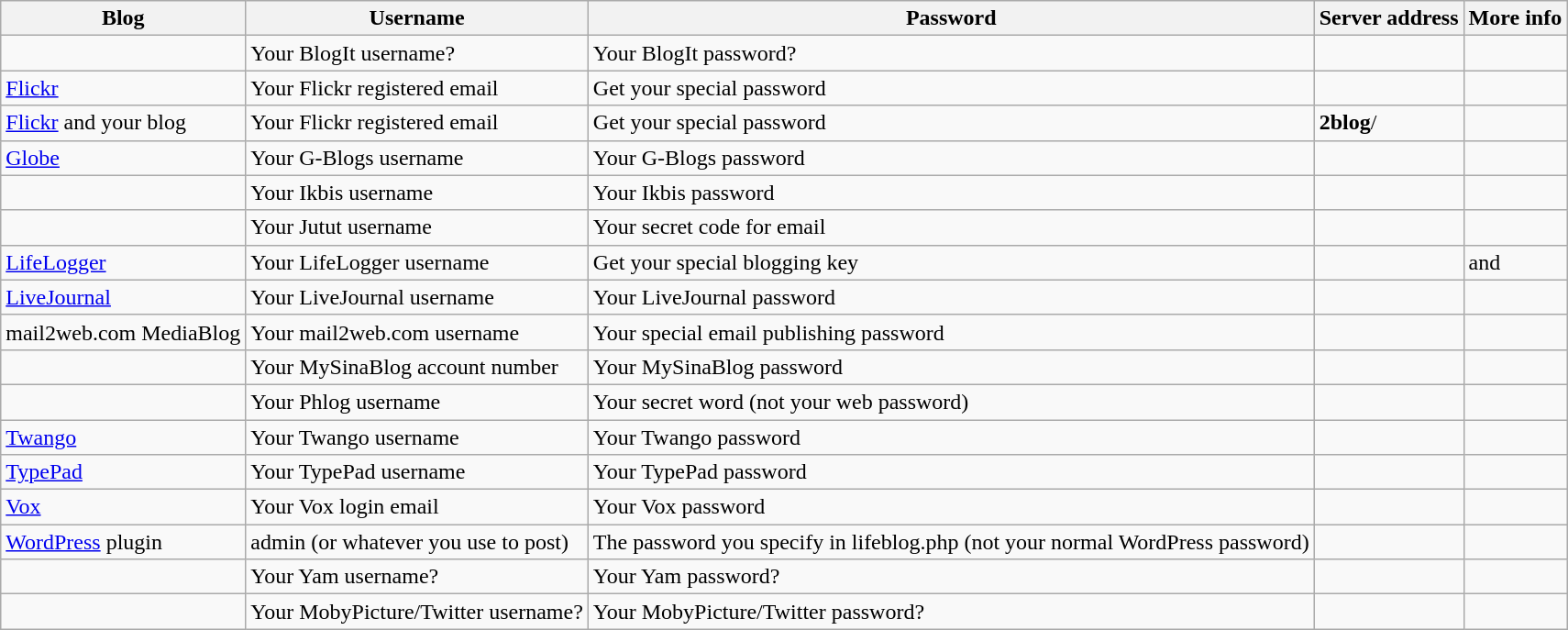<table class="wikitable">
<tr>
<th>Blog</th>
<th>Username</th>
<th>Password</th>
<th>Server address</th>
<th>More info</th>
</tr>
<tr>
<td></td>
<td>Your BlogIt username?</td>
<td>Your BlogIt password?</td>
<td></td>
<td></td>
</tr>
<tr>
<td><a href='#'>Flickr</a></td>
<td>Your Flickr registered email</td>
<td>Get your special password </td>
<td></td>
<td></td>
</tr>
<tr>
<td><a href='#'>Flickr</a> and your blog</td>
<td>Your Flickr registered email</td>
<td>Get your special password </td>
<td><strong>2blog</strong>/</td>
<td></td>
</tr>
<tr>
<td><a href='#'>Globe</a> </td>
<td>Your G-Blogs username</td>
<td>Your G-Blogs password</td>
<td></td>
<td></td>
</tr>
<tr>
<td></td>
<td>Your Ikbis username</td>
<td>Your Ikbis password</td>
<td></td>
<td></td>
</tr>
<tr>
<td></td>
<td>Your Jutut username</td>
<td>Your secret code for email</td>
<td></td>
<td></td>
</tr>
<tr>
<td><a href='#'>LifeLogger</a></td>
<td>Your LifeLogger username</td>
<td>Get your special blogging key </td>
<td></td>
<td> and </td>
</tr>
<tr>
<td><a href='#'>LiveJournal</a></td>
<td>Your LiveJournal username</td>
<td>Your LiveJournal password</td>
<td></td>
<td></td>
</tr>
<tr>
<td>mail2web.com MediaBlog</td>
<td>Your mail2web.com username</td>
<td>Your special email publishing password</td>
<td></td>
<td></td>
</tr>
<tr>
<td></td>
<td>Your MySinaBlog account number</td>
<td>Your MySinaBlog password</td>
<td></td>
<td></td>
</tr>
<tr>
<td></td>
<td>Your Phlog username</td>
<td>Your secret word (not your web password)</td>
<td></td>
<td></td>
</tr>
<tr>
<td><a href='#'>Twango</a></td>
<td>Your Twango username</td>
<td>Your Twango password</td>
<td></td>
<td></td>
</tr>
<tr>
<td><a href='#'>TypePad</a></td>
<td>Your TypePad username</td>
<td>Your TypePad password</td>
<td></td>
<td><br></td>
</tr>
<tr>
<td><a href='#'>Vox</a></td>
<td>Your Vox login email</td>
<td>Your Vox password</td>
<td></td>
<td></td>
</tr>
<tr>
<td><a href='#'>WordPress</a> plugin</td>
<td>admin (or whatever you use to post)</td>
<td>The password you specify in lifeblog.php (not your normal WordPress password)</td>
<td></td>
<td></td>
</tr>
<tr>
<td></td>
<td>Your Yam username?</td>
<td>Your Yam password?</td>
<td></td>
<td></td>
</tr>
<tr>
<td></td>
<td>Your MobyPicture/Twitter username?</td>
<td>Your MobyPicture/Twitter password?</td>
<td></td>
<td></td>
</tr>
</table>
